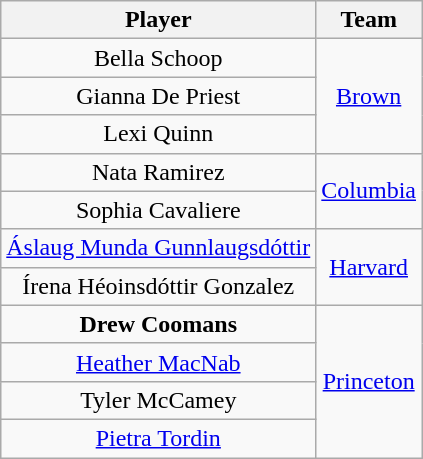<table class="wikitable" style="text-align:center">
<tr>
<th>Player</th>
<th>Team</th>
</tr>
<tr>
<td>Bella Schoop</td>
<td rowspan=3><a href='#'>Brown</a></td>
</tr>
<tr>
<td>Gianna De Priest</td>
</tr>
<tr>
<td>Lexi Quinn</td>
</tr>
<tr>
<td>Nata Ramirez</td>
<td rowspan=2><a href='#'>Columbia</a></td>
</tr>
<tr>
<td>Sophia Cavaliere</td>
</tr>
<tr>
<td><a href='#'>Áslaug Munda Gunnlaugsdóttir</a></td>
<td rowspan=2><a href='#'>Harvard</a></td>
</tr>
<tr>
<td>Írena Héoinsdóttir Gonzalez</td>
</tr>
<tr>
<td><strong>Drew Coomans</strong></td>
<td rowspan=4><a href='#'>Princeton</a></td>
</tr>
<tr>
<td><a href='#'>Heather MacNab</a></td>
</tr>
<tr>
<td>Tyler McCamey</td>
</tr>
<tr>
<td><a href='#'>Pietra Tordin</a></td>
</tr>
</table>
